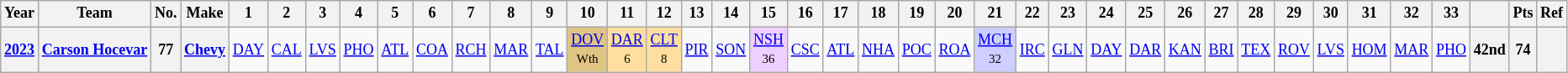<table class="wikitable" style="text-align:center; font-size:75%">
<tr>
<th>Year</th>
<th>Team</th>
<th>No.</th>
<th>Make</th>
<th>1</th>
<th>2</th>
<th>3</th>
<th>4</th>
<th>5</th>
<th>6</th>
<th>7</th>
<th>8</th>
<th>9</th>
<th>10</th>
<th>11</th>
<th>12</th>
<th>13</th>
<th>14</th>
<th>15</th>
<th>16</th>
<th>17</th>
<th>18</th>
<th>19</th>
<th>20</th>
<th>21</th>
<th>22</th>
<th>23</th>
<th>24</th>
<th>25</th>
<th>26</th>
<th>27</th>
<th>28</th>
<th>29</th>
<th>30</th>
<th>31</th>
<th>32</th>
<th>33</th>
<th></th>
<th>Pts</th>
<th>Ref</th>
</tr>
<tr>
<th><a href='#'>2023</a></th>
<th><a href='#'>Carson Hocevar</a></th>
<th>77</th>
<th><a href='#'>Chevy</a></th>
<td><a href='#'>DAY</a></td>
<td><a href='#'>CAL</a></td>
<td><a href='#'>LVS</a></td>
<td><a href='#'>PHO</a></td>
<td><a href='#'>ATL</a></td>
<td><a href='#'>COA</a></td>
<td><a href='#'>RCH</a></td>
<td><a href='#'>MAR</a></td>
<td><a href='#'>TAL</a></td>
<td style="background:#DFC484;"><a href='#'>DOV</a><br><small>Wth</small></td>
<td style="background:#FFDF9F;"><a href='#'>DAR</a><br><small>6</small></td>
<td style="background:#FFDF9F;"><a href='#'>CLT</a><br><small>8</small></td>
<td><a href='#'>PIR</a></td>
<td><a href='#'>SON</a></td>
<td style="background:#EFCFFF;"><a href='#'>NSH</a><br><small>36</small></td>
<td><a href='#'>CSC</a></td>
<td><a href='#'>ATL</a></td>
<td><a href='#'>NHA</a></td>
<td><a href='#'>POC</a></td>
<td><a href='#'>ROA</a></td>
<td style="background:#CFCFFF;"><a href='#'>MCH</a><br><small>32</small></td>
<td><a href='#'>IRC</a></td>
<td><a href='#'>GLN</a></td>
<td><a href='#'>DAY</a></td>
<td><a href='#'>DAR</a></td>
<td><a href='#'>KAN</a></td>
<td><a href='#'>BRI</a></td>
<td><a href='#'>TEX</a></td>
<td><a href='#'>ROV</a></td>
<td><a href='#'>LVS</a></td>
<td><a href='#'>HOM</a></td>
<td><a href='#'>MAR</a></td>
<td><a href='#'>PHO</a></td>
<th>42nd</th>
<th>74</th>
<th></th>
</tr>
</table>
